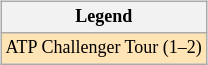<table>
<tr valign=top>
<td><br><table class=wikitable style=font-size:75%>
<tr>
<th>Legend</th>
</tr>
<tr bgcolor=moccasin>
<td>ATP Challenger Tour (1–2)</td>
</tr>
</table>
</td>
<td></td>
</tr>
</table>
